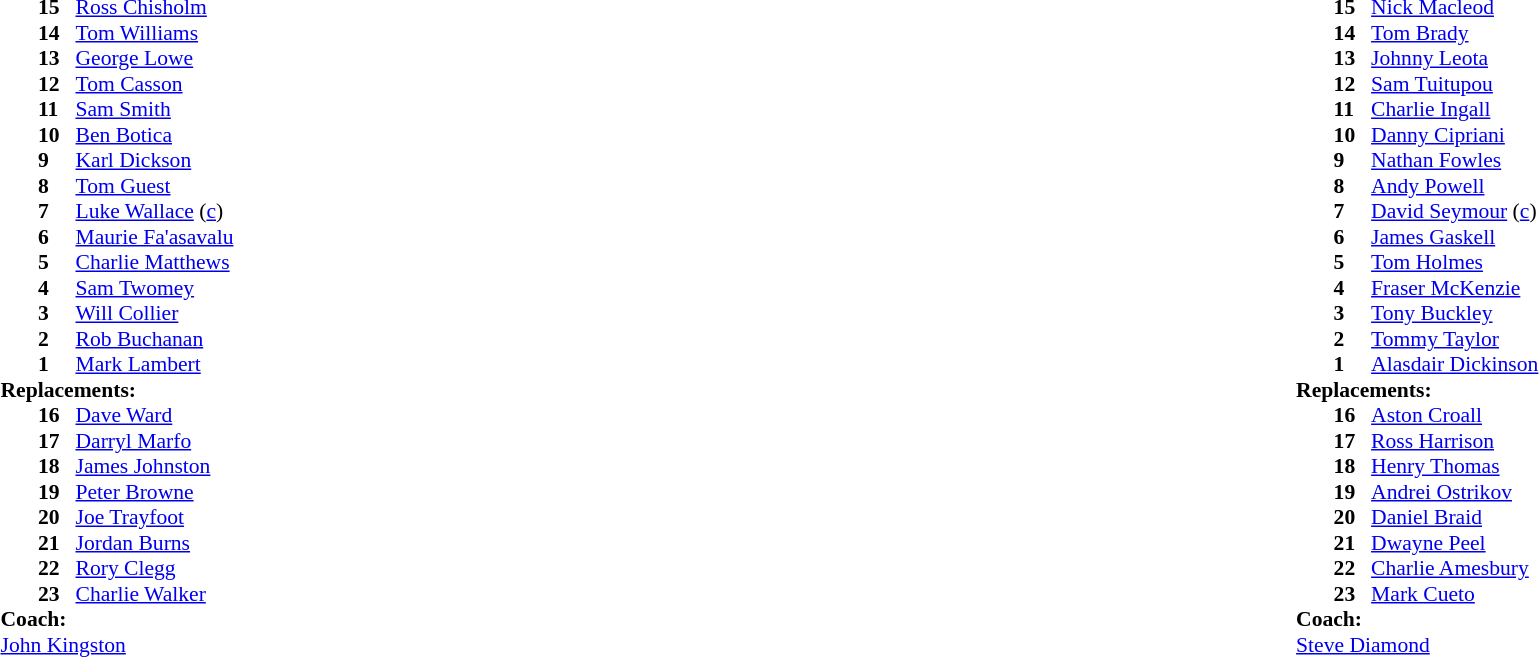<table width="100%">
<tr>
<td valign="top" width="50%"><br><table style="font-size: 90%" cellspacing="0" cellpadding="0">
<tr>
<th width="25"></th>
<th width="25"></th>
</tr>
<tr>
<td></td>
<td><strong>15</strong></td>
<td> <a href='#'>Ross Chisholm</a></td>
</tr>
<tr>
<td></td>
<td><strong>14</strong></td>
<td> <a href='#'>Tom Williams</a></td>
</tr>
<tr>
<td></td>
<td><strong>13</strong></td>
<td> <a href='#'>George Lowe</a></td>
</tr>
<tr>
<td></td>
<td><strong>12</strong></td>
<td> <a href='#'>Tom Casson</a></td>
</tr>
<tr>
<td></td>
<td><strong>11</strong></td>
<td> <a href='#'>Sam Smith</a></td>
</tr>
<tr>
<td></td>
<td><strong>10</strong></td>
<td> <a href='#'>Ben Botica</a></td>
</tr>
<tr>
<td></td>
<td><strong>9</strong></td>
<td> <a href='#'>Karl Dickson</a></td>
</tr>
<tr>
<td></td>
<td><strong>8</strong></td>
<td> <a href='#'>Tom Guest</a></td>
</tr>
<tr>
<td></td>
<td><strong>7</strong></td>
<td> <a href='#'>Luke Wallace</a> (<a href='#'>c</a>)</td>
</tr>
<tr>
<td></td>
<td><strong>6</strong></td>
<td> <a href='#'>Maurie Fa'asavalu</a></td>
</tr>
<tr>
<td></td>
<td><strong>5</strong></td>
<td> <a href='#'>Charlie Matthews</a></td>
</tr>
<tr>
<td></td>
<td><strong>4</strong></td>
<td> <a href='#'>Sam Twomey</a></td>
</tr>
<tr>
<td></td>
<td><strong>3</strong></td>
<td> <a href='#'>Will Collier</a></td>
</tr>
<tr>
<td></td>
<td><strong>2</strong></td>
<td> <a href='#'>Rob Buchanan</a></td>
</tr>
<tr>
<td></td>
<td><strong>1</strong></td>
<td> <a href='#'>Mark Lambert</a></td>
</tr>
<tr>
<td colspan=3><strong>Replacements:</strong></td>
</tr>
<tr>
<td></td>
<td><strong>16</strong></td>
<td> <a href='#'>Dave Ward</a></td>
</tr>
<tr>
<td></td>
<td><strong>17</strong></td>
<td> <a href='#'>Darryl Marfo</a></td>
</tr>
<tr>
<td></td>
<td><strong>18</strong></td>
<td> <a href='#'>James Johnston</a></td>
</tr>
<tr>
<td></td>
<td><strong>19</strong></td>
<td> <a href='#'>Peter Browne</a></td>
</tr>
<tr>
<td></td>
<td><strong>20</strong></td>
<td> <a href='#'>Joe Trayfoot</a></td>
</tr>
<tr>
<td></td>
<td><strong>21</strong></td>
<td> <a href='#'>Jordan Burns</a></td>
</tr>
<tr>
<td></td>
<td><strong>22</strong></td>
<td> <a href='#'>Rory Clegg</a></td>
</tr>
<tr>
<td></td>
<td><strong>23</strong></td>
<td> <a href='#'>Charlie Walker</a></td>
</tr>
<tr>
<td colspan=3><strong>Coach:</strong></td>
</tr>
<tr>
<td colspan="4"> <a href='#'>John Kingston</a></td>
</tr>
<tr>
<td colspan="4"></td>
</tr>
</table>
</td>
<td valign="top" width="50%"><br><table style="font-size: 90%" cellspacing="0" cellpadding="0" align="center">
<tr>
<th width="25"></th>
<th width="25"></th>
</tr>
<tr>
<td></td>
<td><strong>15</strong></td>
<td> <a href='#'>Nick Macleod</a></td>
</tr>
<tr>
<td></td>
<td><strong>14</strong></td>
<td>  <a href='#'>Tom Brady</a></td>
</tr>
<tr>
<td></td>
<td><strong>13</strong></td>
<td> <a href='#'>Johnny Leota</a></td>
</tr>
<tr>
<td></td>
<td><strong>12</strong></td>
<td> <a href='#'>Sam Tuitupou</a></td>
</tr>
<tr>
<td></td>
<td><strong>11</strong></td>
<td>  <a href='#'>Charlie Ingall</a></td>
</tr>
<tr>
<td></td>
<td><strong>10</strong></td>
<td>  <a href='#'>Danny Cipriani</a></td>
</tr>
<tr>
<td></td>
<td><strong>9</strong></td>
<td>  <a href='#'>Nathan Fowles</a></td>
</tr>
<tr>
<td></td>
<td><strong>8</strong></td>
<td> <a href='#'>Andy Powell</a></td>
</tr>
<tr>
<td></td>
<td><strong>7</strong></td>
<td>  <a href='#'>David Seymour</a> (<a href='#'>c</a>)</td>
</tr>
<tr>
<td></td>
<td><strong>6</strong></td>
<td>  <a href='#'>James Gaskell</a></td>
</tr>
<tr>
<td></td>
<td><strong>5</strong></td>
<td>  <a href='#'>Tom Holmes</a></td>
</tr>
<tr>
<td></td>
<td><strong>4</strong></td>
<td> <a href='#'>Fraser McKenzie</a></td>
</tr>
<tr>
<td></td>
<td><strong>3</strong></td>
<td> <a href='#'>Tony Buckley</a></td>
</tr>
<tr>
<td></td>
<td><strong>2</strong></td>
<td>  <a href='#'>Tommy Taylor</a></td>
</tr>
<tr>
<td></td>
<td><strong>1</strong></td>
<td> <a href='#'>Alasdair Dickinson</a></td>
</tr>
<tr>
<td colspan=3><strong>Replacements:</strong></td>
</tr>
<tr>
<td></td>
<td><strong>16</strong></td>
<td>  <a href='#'>Aston Croall</a></td>
</tr>
<tr>
<td></td>
<td><strong>17</strong></td>
<td>  <a href='#'>Ross Harrison</a></td>
</tr>
<tr>
<td></td>
<td><strong>18</strong></td>
<td>  <a href='#'>Henry Thomas</a></td>
</tr>
<tr>
<td></td>
<td><strong>19</strong></td>
<td> <a href='#'>Andrei Ostrikov</a></td>
</tr>
<tr>
<td></td>
<td><strong>20</strong></td>
<td> <a href='#'>Daniel Braid</a></td>
</tr>
<tr>
<td></td>
<td><strong>21</strong></td>
<td> <a href='#'>Dwayne Peel</a></td>
</tr>
<tr>
<td></td>
<td><strong>22</strong></td>
<td>  <a href='#'>Charlie Amesbury</a></td>
</tr>
<tr>
<td></td>
<td><strong>23</strong></td>
<td>  <a href='#'>Mark Cueto</a></td>
</tr>
<tr>
<td colspan=3><strong>Coach:</strong></td>
</tr>
<tr>
<td colspan="4">  <a href='#'>Steve Diamond</a></td>
</tr>
<tr>
</tr>
</table>
</td>
</tr>
</table>
